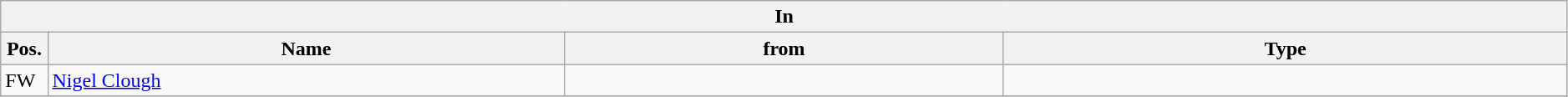<table class="wikitable" style="font-size:100%;width:99%;">
<tr>
<th colspan="4">In</th>
</tr>
<tr>
<th width=3%>Pos.</th>
<th width=33%>Name</th>
<th width=28%>from</th>
<th width=36%>Type</th>
</tr>
<tr>
<td>FW</td>
<td><a href='#'>Nigel Clough</a></td>
<td></td>
<td></td>
</tr>
<tr>
</tr>
</table>
